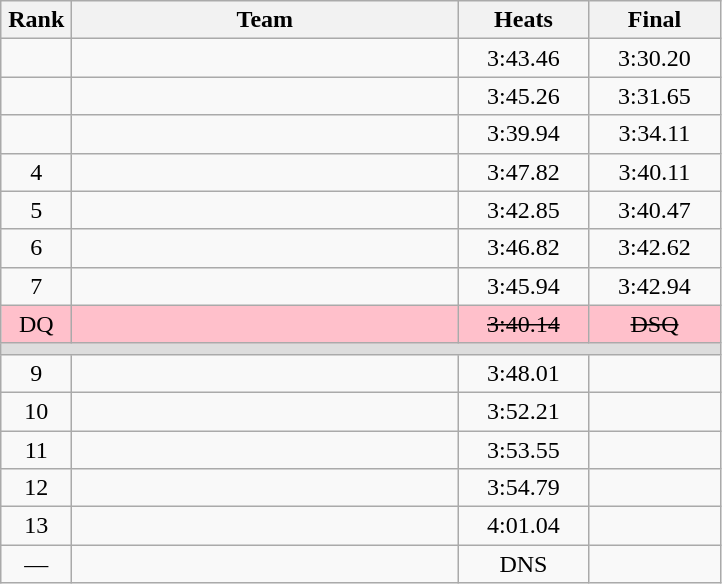<table class=wikitable style="text-align:center">
<tr>
<th width=40>Rank</th>
<th width=250>Team</th>
<th width=80>Heats</th>
<th width=80>Final</th>
</tr>
<tr>
<td></td>
<td align=left></td>
<td>3:43.46</td>
<td>3:30.20</td>
</tr>
<tr>
<td></td>
<td align=left></td>
<td>3:45.26</td>
<td>3:31.65</td>
</tr>
<tr>
<td></td>
<td align=left></td>
<td>3:39.94</td>
<td>3:34.11</td>
</tr>
<tr>
<td>4</td>
<td align=left></td>
<td>3:47.82</td>
<td>3:40.11</td>
</tr>
<tr>
<td>5</td>
<td align=left></td>
<td>3:42.85</td>
<td>3:40.47</td>
</tr>
<tr>
<td>6</td>
<td align=left></td>
<td>3:46.82</td>
<td>3:42.62</td>
</tr>
<tr>
<td>7</td>
<td align=left></td>
<td>3:45.94</td>
<td>3:42.94</td>
</tr>
<tr bgcolor=pink>
<td>DQ</td>
<td align=left></td>
<td><s>3:40.14</s></td>
<td><s>DSQ</s></td>
</tr>
<tr bgcolor=#DDDDDD>
<td colspan=4></td>
</tr>
<tr>
<td>9</td>
<td align=left></td>
<td>3:48.01</td>
<td></td>
</tr>
<tr>
<td>10</td>
<td align=left></td>
<td>3:52.21</td>
<td></td>
</tr>
<tr>
<td>11</td>
<td align=left></td>
<td>3:53.55</td>
<td></td>
</tr>
<tr>
<td>12</td>
<td align=left></td>
<td>3:54.79</td>
<td></td>
</tr>
<tr>
<td>13</td>
<td align=left></td>
<td>4:01.04</td>
<td></td>
</tr>
<tr>
<td>—</td>
<td align=left></td>
<td>DNS</td>
<td></td>
</tr>
</table>
